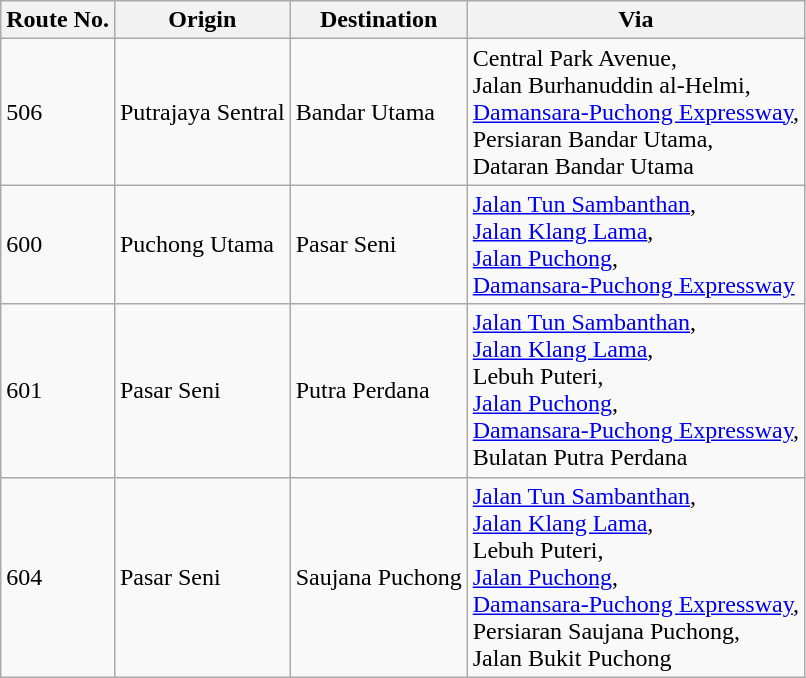<table class="wikitable">
<tr>
<th>Route No.</th>
<th>Origin</th>
<th>Destination</th>
<th>Via</th>
</tr>
<tr>
<td>506</td>
<td>Putrajaya Sentral</td>
<td>Bandar Utama</td>
<td>Central Park Avenue,<br>Jalan Burhanuddin al-Helmi,<br><a href='#'>Damansara-Puchong Expressway</a>,<br>Persiaran Bandar Utama,<br>Dataran Bandar Utama</td>
</tr>
<tr>
<td>600</td>
<td>Puchong Utama</td>
<td>Pasar Seni</td>
<td><a href='#'>Jalan Tun Sambanthan</a>,<br><a href='#'>Jalan Klang Lama</a>,<br><a href='#'>Jalan Puchong</a>,<br><a href='#'>Damansara-Puchong Expressway</a></td>
</tr>
<tr>
<td>601</td>
<td>Pasar Seni</td>
<td>Putra Perdana</td>
<td><a href='#'>Jalan Tun Sambanthan</a>,<br><a href='#'>Jalan Klang Lama</a>,<br>Lebuh Puteri,<br><a href='#'>Jalan Puchong</a>,<br><a href='#'>Damansara-Puchong Expressway</a>,<br>Bulatan Putra Perdana</td>
</tr>
<tr>
<td>604</td>
<td>Pasar Seni</td>
<td>Saujana Puchong</td>
<td><a href='#'>Jalan Tun Sambanthan</a>,<br><a href='#'>Jalan Klang Lama</a>,<br>Lebuh Puteri,<br><a href='#'>Jalan Puchong</a>,<br><a href='#'>Damansara-Puchong Expressway</a>,<br>Persiaran Saujana Puchong,<br>Jalan Bukit Puchong</td>
</tr>
</table>
